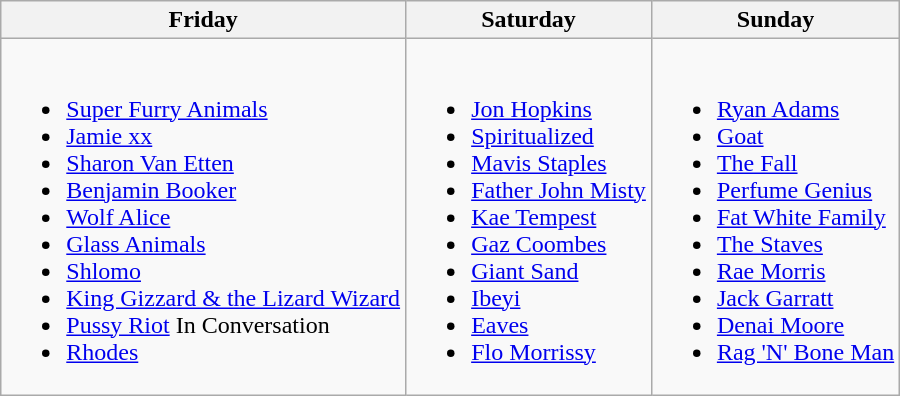<table class="wikitable">
<tr>
<th>Friday</th>
<th>Saturday</th>
<th>Sunday</th>
</tr>
<tr valign="top">
<td><br><ul><li><a href='#'>Super Furry Animals</a></li><li><a href='#'>Jamie xx</a></li><li><a href='#'>Sharon Van Etten</a></li><li><a href='#'>Benjamin Booker</a></li><li><a href='#'>Wolf Alice</a></li><li><a href='#'>Glass Animals</a></li><li><a href='#'>Shlomo</a></li><li><a href='#'>King Gizzard & the Lizard Wizard</a></li><li><a href='#'>Pussy Riot</a> In Conversation</li><li><a href='#'>Rhodes</a></li></ul></td>
<td><br><ul><li><a href='#'>Jon Hopkins</a></li><li><a href='#'>Spiritualized</a></li><li><a href='#'>Mavis Staples</a></li><li><a href='#'>Father John Misty</a></li><li><a href='#'>Kae Tempest</a></li><li><a href='#'>Gaz Coombes</a></li><li><a href='#'>Giant Sand</a></li><li><a href='#'>Ibeyi</a></li><li><a href='#'>Eaves</a></li><li><a href='#'>Flo Morrissy</a></li></ul></td>
<td><br><ul><li><a href='#'>Ryan Adams</a></li><li><a href='#'>Goat</a></li><li><a href='#'>The Fall</a></li><li><a href='#'>Perfume Genius</a></li><li><a href='#'>Fat White Family</a></li><li><a href='#'>The Staves</a></li><li><a href='#'>Rae Morris</a></li><li><a href='#'>Jack Garratt</a></li><li><a href='#'>Denai Moore</a></li><li><a href='#'>Rag 'N' Bone Man</a></li></ul></td>
</tr>
</table>
